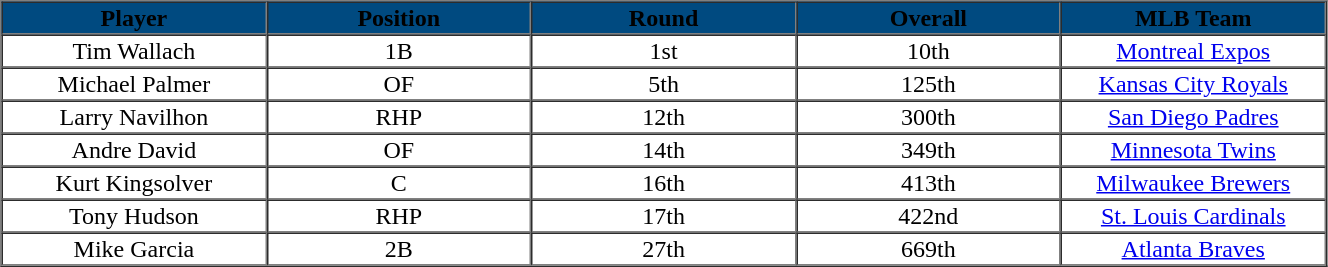<table cellpadding="1" border="1" cellspacing="0" width="70%">
<tr>
<th bgcolor="#004A80" width="20%"><span>Player</span></th>
<th bgcolor="#004A80" width="20%"><span>Position</span></th>
<th bgcolor="#004A80" width="20%"><span>Round</span></th>
<th bgcolor="#004A80" width="20%"><span>Overall</span></th>
<th bgcolor="#004A80" width="20%"><span>MLB Team</span></th>
</tr>
<tr align="center">
<td>Tim Wallach</td>
<td>1B</td>
<td>1st</td>
<td>10th</td>
<td><a href='#'>Montreal Expos</a></td>
</tr>
<tr align="center">
<td>Michael Palmer</td>
<td>OF</td>
<td>5th</td>
<td>125th</td>
<td><a href='#'>Kansas City Royals</a></td>
</tr>
<tr align="center">
<td>Larry Navilhon</td>
<td>RHP</td>
<td>12th</td>
<td>300th</td>
<td><a href='#'>San Diego Padres</a></td>
</tr>
<tr align="center">
<td>Andre David</td>
<td>OF</td>
<td>14th</td>
<td>349th</td>
<td><a href='#'>Minnesota Twins</a></td>
</tr>
<tr align="center">
<td>Kurt Kingsolver</td>
<td>C</td>
<td>16th</td>
<td>413th</td>
<td><a href='#'>Milwaukee Brewers</a></td>
</tr>
<tr align="center">
<td>Tony Hudson</td>
<td>RHP</td>
<td>17th</td>
<td>422nd</td>
<td><a href='#'>St. Louis Cardinals</a></td>
</tr>
<tr align="center">
<td>Mike Garcia</td>
<td>2B</td>
<td>27th</td>
<td>669th</td>
<td><a href='#'>Atlanta Braves</a></td>
</tr>
</table>
